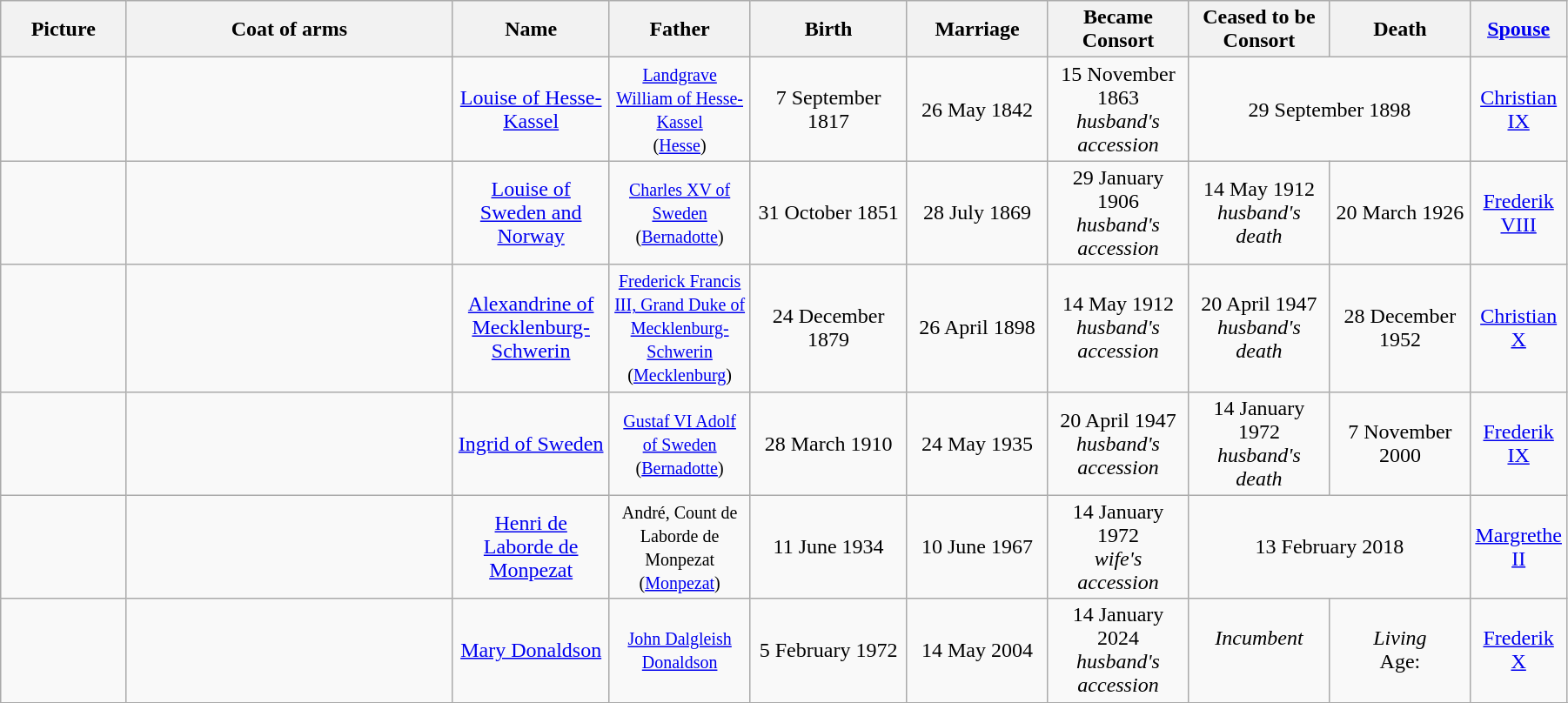<table width=95% class="wikitable">
<tr>
<th width = "8%">Picture</th>
<th>Coat of arms</th>
<th width="10%">Name</th>
<th width = "9%">Father</th>
<th width = "10%">Birth</th>
<th width = "9%">Marriage</th>
<th width = "9%">Became Consort</th>
<th width = "9%">Ceased to be Consort</th>
<th width = "9%">Death</th>
<th width = "6%"><a href='#'>Spouse</a></th>
</tr>
<tr>
<td align="center"></td>
<td></td>
<td align="center"><a href='#'>Louise of Hesse-Kassel</a><br></td>
<td align="center"><small><a href='#'>Landgrave William of Hesse-Kassel</a><br>(<a href='#'>Hesse</a>)</small></td>
<td align="center">7 September 1817</td>
<td align="center">26 May 1842</td>
<td align="center">15 November 1863 <br><em>husband's accession</em></td>
<td align="center" colspan="2">29 September 1898</td>
<td align="center"><a href='#'>Christian IX</a></td>
</tr>
<tr>
<td align="center"></td>
<td></td>
<td align="center"><a href='#'>Louise of Sweden and Norway</a><br></td>
<td align="center"><small><a href='#'>Charles XV of Sweden</a><br>(<a href='#'>Bernadotte</a>)</small></td>
<td align="center">31 October 1851</td>
<td align="center">28 July 1869</td>
<td align="center">29 January 1906<br><em>husband's accession</em></td>
<td align="center">14 May 1912 <br><em>husband's death</em></td>
<td align="center">20 March 1926</td>
<td align="center"><a href='#'>Frederik VIII</a></td>
</tr>
<tr>
<td align="center"></td>
<td></td>
<td align="center"><a href='#'>Alexandrine of Mecklenburg-Schwerin</a>  <br></td>
<td align="center"><small><a href='#'>Frederick Francis III, Grand Duke of Mecklenburg-Schwerin</a><br>(<a href='#'>Mecklenburg</a>)</small></td>
<td align="center">24 December 1879</td>
<td align="center">26 April 1898</td>
<td align="center">14 May 1912<br><em>husband's accession</em></td>
<td align="center">20 April 1947<br><em>husband's death</em></td>
<td align="center">28 December 1952</td>
<td align="center"><a href='#'>Christian X</a></td>
</tr>
<tr>
<td align="center"></td>
<td></td>
<td align="center"><a href='#'>Ingrid of Sweden</a> <br></td>
<td align="center"><small><a href='#'>Gustaf VI Adolf of Sweden</a><br>(<a href='#'>Bernadotte</a>)</small></td>
<td align="center">28 March 1910</td>
<td align="center">24 May 1935</td>
<td align="center">20 April 1947<br><em>husband's accession</em></td>
<td align="center">14 January 1972<br><em>husband's death</em></td>
<td align="center">7 November 2000</td>
<td align="center"><a href='#'>Frederik IX</a></td>
</tr>
<tr>
<td align="center"></td>
<td></td>
<td align="center"><a href='#'>Henri de Laborde de Monpezat</a></td>
<td align="center"><small>André, Count de Laborde de Monpezat<br>(<a href='#'>Monpezat</a>)</small></td>
<td align="center">11 June 1934</td>
<td align="center">10 June 1967</td>
<td align="center">14 January 1972<br><em>wife's accession</em></td>
<td align="center" colspan="2">13 February 2018</td>
<td align="center"><a href='#'>Margrethe II</a></td>
</tr>
<tr>
<td align="center"></td>
<td></td>
<td align="center"><a href='#'>Mary Donaldson</a></td>
<td align="center"><small><a href='#'>John Dalgleish Donaldson</a></small></td>
<td align="center">5 February 1972</td>
<td align="center">14 May 2004</td>
<td align="center">14 January 2024<br><em>husband's accession</em></td>
<td align="center"><em>Incumbent<br><br></em></td>
<td align="center"><em>Living</em><br>Age: </td>
<td align="center"><a href='#'>Frederik X</a></td>
</tr>
<tr>
</tr>
</table>
